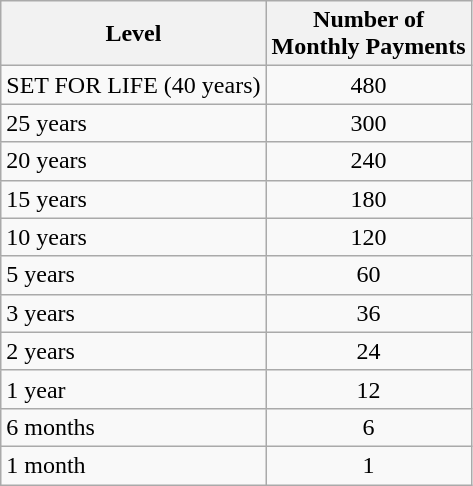<table class="wikitable" align="center">
<tr>
<th>Level</th>
<th>Number of<br>Monthly Payments</th>
</tr>
<tr>
<td>SET FOR LIFE (40 years)</td>
<td align="center">480</td>
</tr>
<tr>
<td>25 years</td>
<td align="center">300</td>
</tr>
<tr>
<td>20 years</td>
<td align="center">240</td>
</tr>
<tr>
<td>15 years</td>
<td align="center">180</td>
</tr>
<tr>
<td>10 years</td>
<td align="center">120</td>
</tr>
<tr>
<td>5 years</td>
<td align="center">60</td>
</tr>
<tr>
<td>3 years</td>
<td align="center">36</td>
</tr>
<tr>
<td>2 years</td>
<td align="center">24</td>
</tr>
<tr>
<td>1 year</td>
<td align="center">12</td>
</tr>
<tr>
<td>6 months</td>
<td align="center">6</td>
</tr>
<tr>
<td>1 month</td>
<td align="center">1</td>
</tr>
</table>
